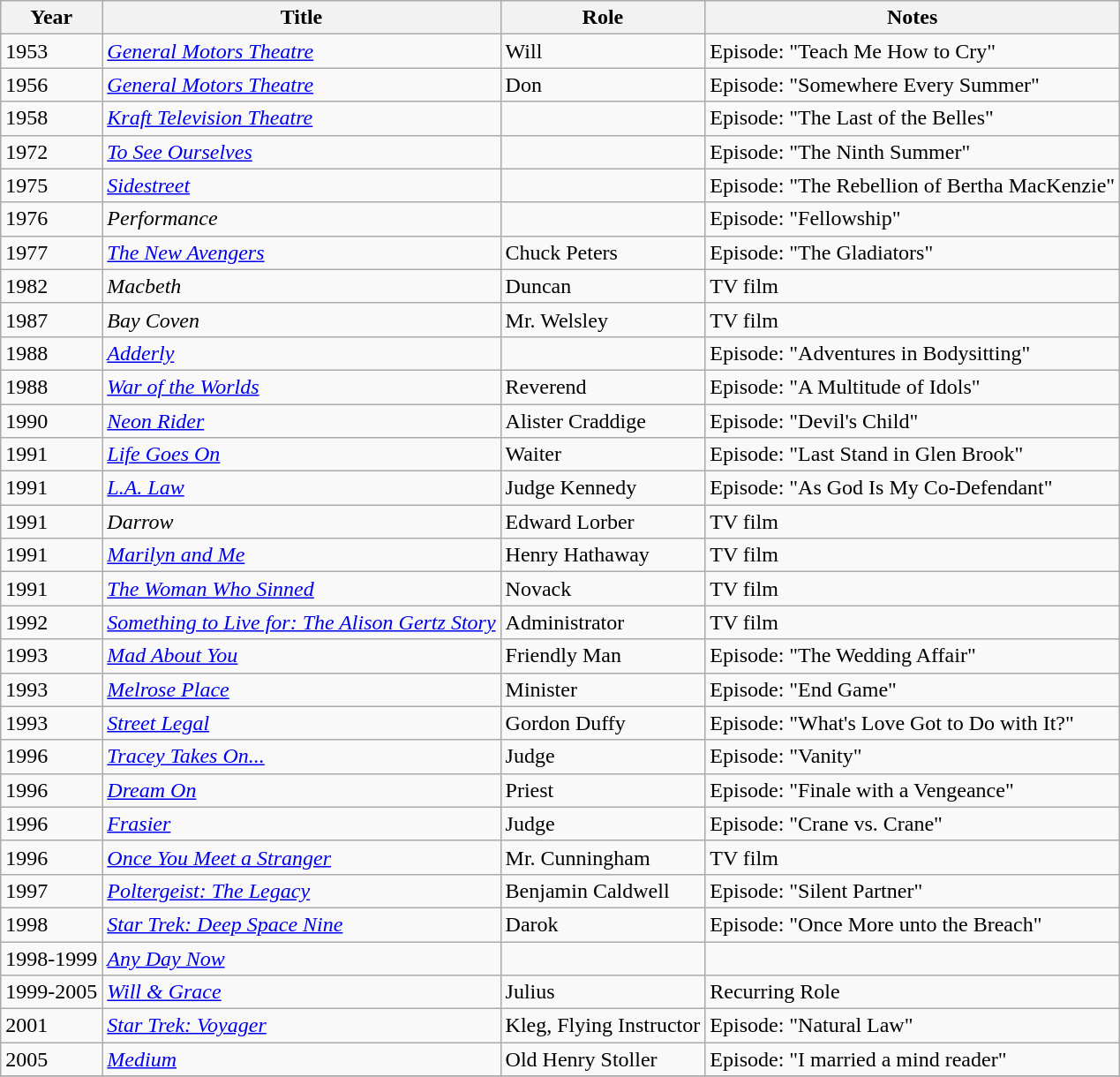<table class="wikitable sortable">
<tr>
<th>Year</th>
<th>Title</th>
<th>Role</th>
<th class="unsortable">Notes</th>
</tr>
<tr>
<td>1953</td>
<td><em><a href='#'>General Motors Theatre</a></em></td>
<td>Will</td>
<td>Episode: "Teach Me How to Cry"</td>
</tr>
<tr>
<td>1956</td>
<td><em><a href='#'>General Motors Theatre</a></em></td>
<td>Don</td>
<td>Episode: "Somewhere Every Summer"</td>
</tr>
<tr>
<td>1958</td>
<td><em><a href='#'>Kraft Television Theatre</a></em></td>
<td></td>
<td>Episode: "The Last of the Belles"</td>
</tr>
<tr>
<td>1972</td>
<td><em><a href='#'>To See Ourselves</a></em></td>
<td></td>
<td>Episode: "The Ninth Summer"</td>
</tr>
<tr>
<td>1975</td>
<td><em><a href='#'>Sidestreet</a></em></td>
<td></td>
<td>Episode: "The Rebellion of Bertha MacKenzie"</td>
</tr>
<tr>
<td>1976</td>
<td><em>Performance</em></td>
<td></td>
<td>Episode: "Fellowship"</td>
</tr>
<tr>
<td>1977</td>
<td><em><a href='#'>The New Avengers</a></em></td>
<td>Chuck Peters</td>
<td>Episode: "The Gladiators"</td>
</tr>
<tr>
<td>1982</td>
<td><em>Macbeth</em></td>
<td>Duncan</td>
<td>TV film</td>
</tr>
<tr>
<td>1987</td>
<td><em>Bay Coven</em></td>
<td>Mr. Welsley</td>
<td>TV film</td>
</tr>
<tr>
<td>1988</td>
<td><em><a href='#'>Adderly</a></em></td>
<td></td>
<td>Episode: "Adventures in Bodysitting"</td>
</tr>
<tr>
<td>1988</td>
<td><em><a href='#'>War of the Worlds</a></em></td>
<td>Reverend</td>
<td>Episode: "A Multitude of Idols"</td>
</tr>
<tr>
<td>1990</td>
<td><em><a href='#'>Neon Rider</a></em></td>
<td>Alister Craddige</td>
<td>Episode: "Devil's Child"</td>
</tr>
<tr>
<td>1991</td>
<td><em><a href='#'>Life Goes On</a></em></td>
<td>Waiter</td>
<td>Episode: "Last Stand in Glen Brook"</td>
</tr>
<tr>
<td>1991</td>
<td><em><a href='#'>L.A. Law</a></em></td>
<td>Judge Kennedy</td>
<td>Episode: "As God Is My Co-Defendant"</td>
</tr>
<tr>
<td>1991</td>
<td><em>Darrow</em></td>
<td>Edward Lorber</td>
<td>TV film</td>
</tr>
<tr>
<td>1991</td>
<td><em><a href='#'>Marilyn and Me</a></em></td>
<td>Henry Hathaway</td>
<td>TV film</td>
</tr>
<tr>
<td>1991</td>
<td><em><a href='#'>The Woman Who Sinned</a></em></td>
<td>Novack</td>
<td>TV film</td>
</tr>
<tr>
<td>1992</td>
<td><em><a href='#'>Something to Live for: The Alison Gertz Story</a></em></td>
<td>Administrator</td>
<td>TV film</td>
</tr>
<tr>
<td>1993</td>
<td><em><a href='#'>Mad About You</a></em></td>
<td>Friendly Man</td>
<td>Episode: "The Wedding Affair"</td>
</tr>
<tr>
<td>1993</td>
<td><em><a href='#'>Melrose Place</a></em></td>
<td>Minister</td>
<td>Episode: "End Game"</td>
</tr>
<tr>
<td>1993</td>
<td><em><a href='#'>Street Legal</a></em></td>
<td>Gordon Duffy</td>
<td>Episode: "What's Love Got to Do with It?"</td>
</tr>
<tr>
<td>1996</td>
<td><em><a href='#'>Tracey Takes On...</a></em></td>
<td>Judge</td>
<td>Episode: "Vanity"</td>
</tr>
<tr>
<td>1996</td>
<td><em><a href='#'>Dream On</a></em></td>
<td>Priest</td>
<td>Episode: "Finale with a Vengeance"</td>
</tr>
<tr>
<td>1996</td>
<td><em><a href='#'>Frasier</a></em></td>
<td>Judge</td>
<td>Episode: "Crane vs. Crane"</td>
</tr>
<tr>
<td>1996</td>
<td><em><a href='#'>Once You Meet a Stranger</a></em></td>
<td>Mr. Cunningham</td>
<td>TV film</td>
</tr>
<tr>
<td>1997</td>
<td><em><a href='#'>Poltergeist: The Legacy</a></em></td>
<td>Benjamin Caldwell</td>
<td>Episode: "Silent Partner"</td>
</tr>
<tr>
<td>1998</td>
<td><em><a href='#'>Star Trek: Deep Space Nine</a></em></td>
<td>Darok</td>
<td>Episode: "Once More unto the Breach"</td>
</tr>
<tr>
<td>1998-1999</td>
<td><em><a href='#'>Any Day Now</a></em></td>
<td></td>
<td></td>
</tr>
<tr>
<td>1999-2005</td>
<td><em><a href='#'>Will & Grace</a></em></td>
<td>Julius</td>
<td>Recurring Role</td>
</tr>
<tr>
<td>2001</td>
<td><em><a href='#'>Star Trek: Voyager</a></em></td>
<td>Kleg, Flying Instructor</td>
<td>Episode: "Natural Law"</td>
</tr>
<tr>
<td>2005</td>
<td><em><a href='#'>Medium</a></em></td>
<td>Old Henry Stoller</td>
<td>Episode: "I married a mind reader"</td>
</tr>
<tr>
</tr>
</table>
